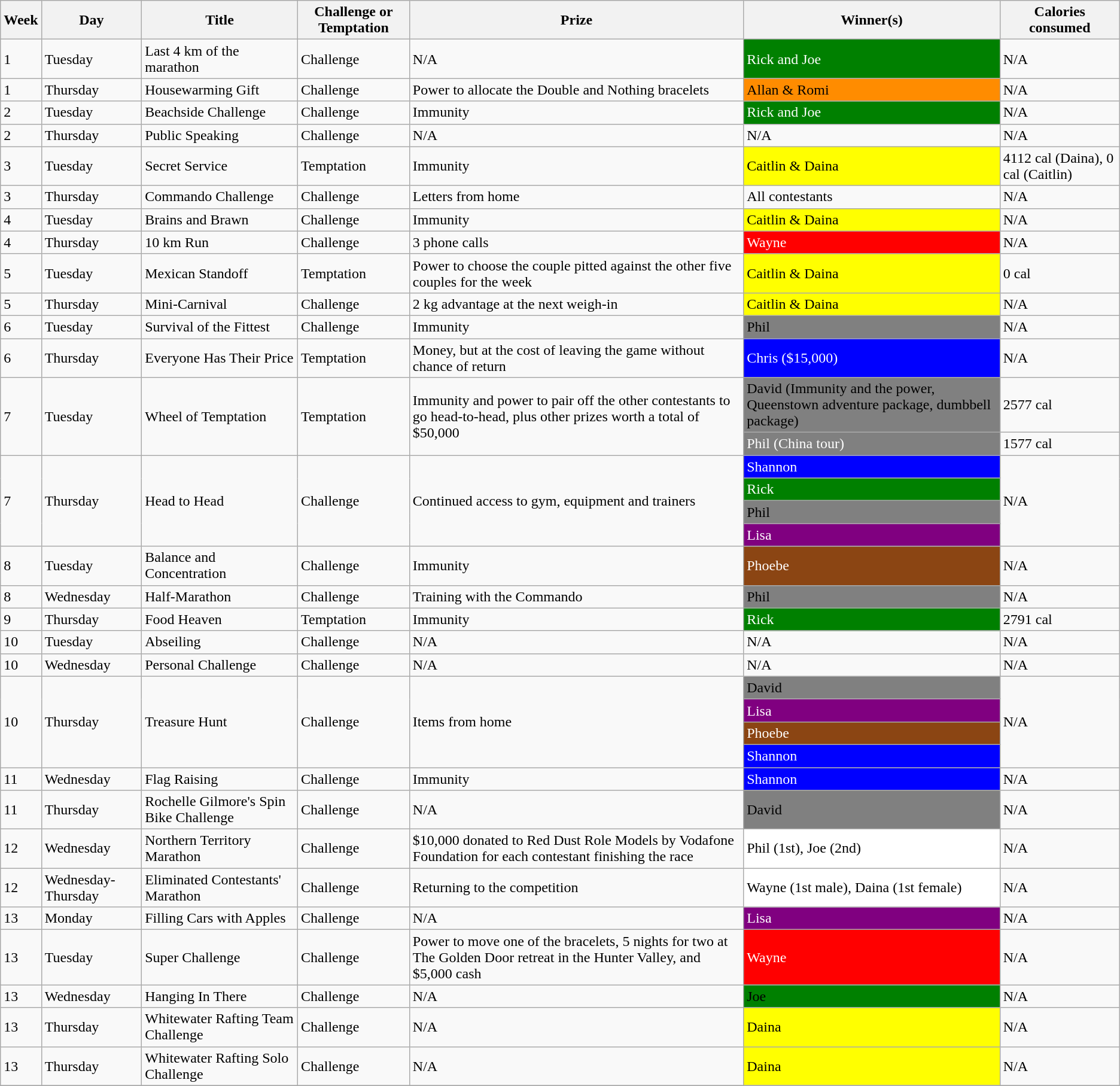<table class="wikitable">
<tr>
<th>Week</th>
<th>Day</th>
<th>Title</th>
<th>Challenge or Temptation</th>
<th>Prize</th>
<th>Winner(s)</th>
<th>Calories consumed</th>
</tr>
<tr>
<td>1</td>
<td>Tuesday</td>
<td>Last 4 km of the marathon</td>
<td>Challenge</td>
<td>N/A</td>
<td style="background:green;color:white;">Rick and Joe</td>
<td>N/A</td>
</tr>
<tr>
<td>1</td>
<td>Thursday</td>
<td>Housewarming Gift</td>
<td>Challenge</td>
<td>Power to allocate the Double and Nothing bracelets</td>
<td style="background:darkorange;">Allan & Romi</td>
<td>N/A</td>
</tr>
<tr>
<td>2</td>
<td>Tuesday</td>
<td>Beachside Challenge</td>
<td>Challenge</td>
<td>Immunity</td>
<td style="background:green;color:white;">Rick and Joe</td>
<td>N/A</td>
</tr>
<tr>
<td>2</td>
<td>Thursday</td>
<td>Public Speaking</td>
<td>Challenge</td>
<td>N/A</td>
<td>N/A</td>
<td>N/A</td>
</tr>
<tr>
<td>3</td>
<td>Tuesday</td>
<td>Secret Service</td>
<td>Temptation</td>
<td>Immunity</td>
<td style="background:yellow;">Caitlin & Daina</td>
<td>4112 cal (Daina), 0 cal (Caitlin)</td>
</tr>
<tr>
<td>3</td>
<td>Thursday</td>
<td>Commando Challenge</td>
<td>Challenge</td>
<td>Letters from home</td>
<td>All contestants</td>
<td>N/A</td>
</tr>
<tr>
<td>4</td>
<td>Tuesday</td>
<td>Brains and Brawn</td>
<td>Challenge</td>
<td>Immunity</td>
<td style="background:yellow;">Caitlin & Daina</td>
<td>N/A</td>
</tr>
<tr>
<td>4</td>
<td>Thursday</td>
<td>10 km Run</td>
<td>Challenge</td>
<td>3 phone calls</td>
<td style="background:red;color:white;">Wayne</td>
<td>N/A</td>
</tr>
<tr>
<td>5</td>
<td>Tuesday</td>
<td>Mexican Standoff</td>
<td>Temptation</td>
<td>Power to choose the couple pitted against the other five couples for the week</td>
<td style="background:yellow;">Caitlin & Daina</td>
<td>0 cal</td>
</tr>
<tr>
<td>5</td>
<td>Thursday</td>
<td>Mini-Carnival</td>
<td>Challenge</td>
<td>2 kg advantage at the next weigh-in</td>
<td style="background:yellow;">Caitlin & Daina</td>
<td>N/A</td>
</tr>
<tr>
<td>6</td>
<td>Tuesday</td>
<td>Survival of the Fittest</td>
<td>Challenge</td>
<td>Immunity</td>
<td style="background:gray;">Phil</td>
<td>N/A</td>
</tr>
<tr>
<td>6</td>
<td>Thursday</td>
<td>Everyone Has Their Price</td>
<td>Temptation</td>
<td>Money, but at the cost of leaving the game without chance of return</td>
<td style="background:blue;color:white;">Chris ($15,000)</td>
<td>N/A</td>
</tr>
<tr>
<td rowspan=2>7</td>
<td rowspan=2>Tuesday</td>
<td rowspan=2>Wheel of Temptation</td>
<td rowspan=2>Temptation</td>
<td rowspan=2>Immunity and power to pair off the other contestants to go head-to-head, plus other prizes worth a total of $50,000</td>
<td style="background:gray;">David (Immunity and the power, Queenstown adventure package, dumbbell package)</td>
<td>2577 cal</td>
</tr>
<tr>
<td style="background:gray;color:white;">Phil (China tour)</td>
<td>1577 cal</td>
</tr>
<tr>
<td rowspan=4>7</td>
<td rowspan=4>Thursday</td>
<td rowspan=4>Head to Head</td>
<td rowspan=4>Challenge</td>
<td rowspan=4>Continued access to gym, equipment and trainers</td>
<td style="background:blue;color:white;">Shannon</td>
<td rowspan=4>N/A</td>
</tr>
<tr>
<td style="background:green;color:white;">Rick</td>
</tr>
<tr>
<td style="background:gray;">Phil</td>
</tr>
<tr>
<td style="background:purple;color:white;">Lisa</td>
</tr>
<tr>
<td>8</td>
<td>Tuesday</td>
<td>Balance and Concentration</td>
<td>Challenge</td>
<td>Immunity</td>
<td style="background:saddlebrown;color:white;">Phoebe</td>
<td>N/A</td>
</tr>
<tr>
<td>8</td>
<td>Wednesday</td>
<td>Half-Marathon</td>
<td>Challenge</td>
<td>Training with the Commando</td>
<td style="background:gray;">Phil</td>
<td>N/A</td>
</tr>
<tr>
<td>9</td>
<td>Thursday</td>
<td>Food Heaven</td>
<td>Temptation</td>
<td>Immunity</td>
<td style="background:green;color:white;">Rick</td>
<td>2791 cal</td>
</tr>
<tr>
<td>10</td>
<td>Tuesday</td>
<td>Abseiling</td>
<td>Challenge</td>
<td>N/A</td>
<td>N/A</td>
<td>N/A</td>
</tr>
<tr>
<td>10</td>
<td>Wednesday</td>
<td>Personal Challenge</td>
<td>Challenge</td>
<td>N/A</td>
<td>N/A</td>
<td>N/A</td>
</tr>
<tr>
<td rowspan=4>10</td>
<td rowspan=4>Thursday</td>
<td rowspan=4>Treasure Hunt</td>
<td rowspan=4>Challenge</td>
<td rowspan=4>Items from home</td>
<td style="background:gray;">David</td>
<td rowspan=4>N/A</td>
</tr>
<tr>
<td style="background:purple;color:white;">Lisa</td>
</tr>
<tr>
<td style="background:saddlebrown;color:white;">Phoebe</td>
</tr>
<tr>
<td style="background:blue;color:white;">Shannon</td>
</tr>
<tr>
<td>11</td>
<td>Wednesday</td>
<td>Flag Raising</td>
<td>Challenge</td>
<td>Immunity</td>
<td style="background:blue;color:white;">Shannon</td>
<td>N/A</td>
</tr>
<tr>
<td>11</td>
<td>Thursday</td>
<td>Rochelle Gilmore's Spin Bike Challenge</td>
<td>Challenge</td>
<td>N/A</td>
<td style="background:gray;">David</td>
<td>N/A</td>
</tr>
<tr>
<td>12</td>
<td>Wednesday</td>
<td>Northern Territory Marathon</td>
<td>Challenge</td>
<td>$10,000 donated to Red Dust Role Models by Vodafone Foundation for each contestant finishing the race</td>
<td style="background:white;">Phil (1st), Joe (2nd)</td>
<td>N/A</td>
</tr>
<tr>
<td>12</td>
<td>Wednesday-Thursday</td>
<td>Eliminated Contestants' Marathon</td>
<td>Challenge</td>
<td>Returning to the competition</td>
<td style="background:white;">Wayne (1st male), Daina (1st female)</td>
<td>N/A</td>
</tr>
<tr>
<td>13</td>
<td>Monday</td>
<td>Filling Cars with Apples</td>
<td>Challenge</td>
<td>N/A</td>
<td style="background:purple;color:white;">Lisa</td>
<td>N/A</td>
</tr>
<tr>
<td>13</td>
<td>Tuesday</td>
<td>Super Challenge</td>
<td>Challenge</td>
<td>Power to move one of the bracelets, 5 nights for two at The Golden Door retreat in the Hunter Valley, and $5,000 cash</td>
<td style="background:red;color:white;">Wayne</td>
<td>N/A</td>
</tr>
<tr>
<td>13</td>
<td>Wednesday</td>
<td>Hanging In There</td>
<td>Challenge</td>
<td>N/A</td>
<td style="background:green;">Joe</td>
<td>N/A</td>
</tr>
<tr>
<td>13</td>
<td>Thursday</td>
<td>Whitewater Rafting Team Challenge</td>
<td>Challenge</td>
<td>N/A</td>
<td style="background:yellow;">Daina</td>
<td>N/A</td>
</tr>
<tr>
<td>13</td>
<td>Thursday</td>
<td>Whitewater Rafting Solo Challenge</td>
<td>Challenge</td>
<td>N/A</td>
<td style="background:yellow;">Daina</td>
<td>N/A</td>
</tr>
<tr>
</tr>
</table>
